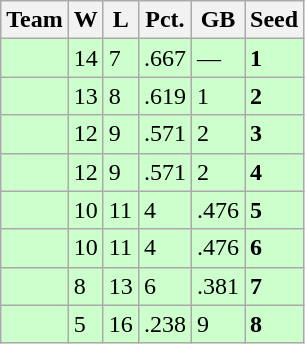<table class=wikitable>
<tr>
<th>Team</th>
<th>W</th>
<th>L</th>
<th>Pct.</th>
<th>GB</th>
<th>Seed</th>
</tr>
<tr bgcolor=ccffcc>
<td></td>
<td>14</td>
<td>7</td>
<td>.667</td>
<td>—</td>
<td><strong>1</strong></td>
</tr>
<tr bgcolor=ccffcc>
<td></td>
<td>13</td>
<td>8</td>
<td>.619</td>
<td>1</td>
<td><strong>2</strong></td>
</tr>
<tr bgcolor=ccffcc>
<td></td>
<td>12</td>
<td>9</td>
<td>.571</td>
<td>2</td>
<td><strong>3</strong></td>
</tr>
<tr bgcolor=ccffcc>
<td></td>
<td>12</td>
<td>9</td>
<td>.571</td>
<td>2</td>
<td><strong>4</strong></td>
</tr>
<tr bgcolor=ccffcc>
<td></td>
<td>10</td>
<td>11</td>
<td>4</td>
<td>.476</td>
<td><strong>5</strong></td>
</tr>
<tr bgcolor=ccffcc>
<td></td>
<td>10</td>
<td>11</td>
<td>4</td>
<td>.476</td>
<td><strong>6</strong></td>
</tr>
<tr bgcolor=ccffcc>
<td></td>
<td>8</td>
<td>13</td>
<td>6</td>
<td>.381</td>
<td><strong>7</strong></td>
</tr>
<tr bgcolor=ccffcc>
<td></td>
<td>5</td>
<td>16</td>
<td>.238</td>
<td>9</td>
<td><strong>8</strong></td>
</tr>
</table>
